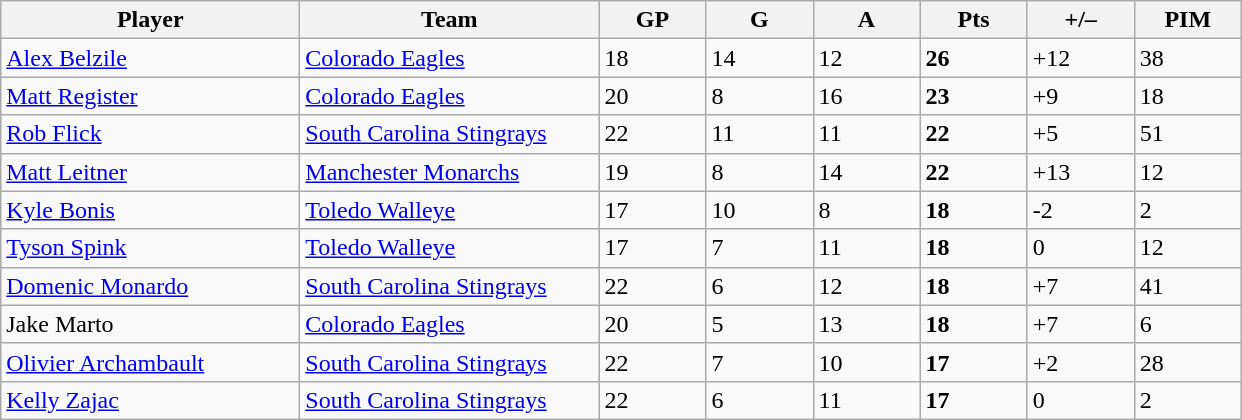<table class="wikitable sortable">
<tr>
<th style="width:12em">Player</th>
<th style="width:12em">Team</th>
<th style="width:4em">GP</th>
<th style="width:4em">G</th>
<th style="width:4em">A</th>
<th style="width:4em">Pts</th>
<th style="width:4em">+/–</th>
<th style="width:4em">PIM</th>
</tr>
<tr>
<td><a href='#'>Alex Belzile</a></td>
<td><a href='#'>Colorado Eagles</a></td>
<td>18</td>
<td>14</td>
<td>12</td>
<td><strong>26</strong></td>
<td>+12</td>
<td>38</td>
</tr>
<tr>
<td><a href='#'>Matt Register</a></td>
<td><a href='#'>Colorado Eagles</a></td>
<td>20</td>
<td>8</td>
<td>16</td>
<td><strong>23</strong></td>
<td>+9</td>
<td>18</td>
</tr>
<tr>
<td><a href='#'>Rob Flick</a></td>
<td><a href='#'>South Carolina Stingrays</a></td>
<td>22</td>
<td>11</td>
<td>11</td>
<td><strong>22</strong></td>
<td>+5</td>
<td>51</td>
</tr>
<tr>
<td><a href='#'>Matt Leitner</a></td>
<td><a href='#'>Manchester Monarchs</a></td>
<td>19</td>
<td>8</td>
<td>14</td>
<td><strong>22</strong></td>
<td>+13</td>
<td>12</td>
</tr>
<tr>
<td><a href='#'>Kyle Bonis</a></td>
<td><a href='#'>Toledo Walleye</a></td>
<td>17</td>
<td>10</td>
<td>8</td>
<td><strong>18</strong></td>
<td>-2</td>
<td>2</td>
</tr>
<tr>
<td><a href='#'>Tyson Spink</a></td>
<td><a href='#'>Toledo Walleye</a></td>
<td>17</td>
<td>7</td>
<td>11</td>
<td><strong>18</strong></td>
<td>0</td>
<td>12</td>
</tr>
<tr>
<td><a href='#'>Domenic Monardo</a></td>
<td><a href='#'>South Carolina Stingrays</a></td>
<td>22</td>
<td>6</td>
<td>12</td>
<td><strong>18</strong></td>
<td>+7</td>
<td>41</td>
</tr>
<tr>
<td>Jake Marto</td>
<td><a href='#'>Colorado Eagles</a></td>
<td>20</td>
<td>5</td>
<td>13</td>
<td><strong>18</strong></td>
<td>+7</td>
<td>6</td>
</tr>
<tr>
<td><a href='#'>Olivier Archambault</a></td>
<td><a href='#'>South Carolina Stingrays</a></td>
<td>22</td>
<td>7</td>
<td>10</td>
<td><strong>17</strong></td>
<td>+2</td>
<td>28</td>
</tr>
<tr>
<td><a href='#'>Kelly Zajac</a></td>
<td><a href='#'>South Carolina Stingrays</a></td>
<td>22</td>
<td>6</td>
<td>11</td>
<td><strong>17</strong></td>
<td>0</td>
<td>2</td>
</tr>
</table>
